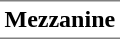<table border=0 cellspacing=0 cellpadding=3>
<tr>
<td style="border-bottom:solid 1px gray;border-top:solid 1px gray;" width=50 valign=top><strong>Mezzanine</strong></td>
</tr>
</table>
